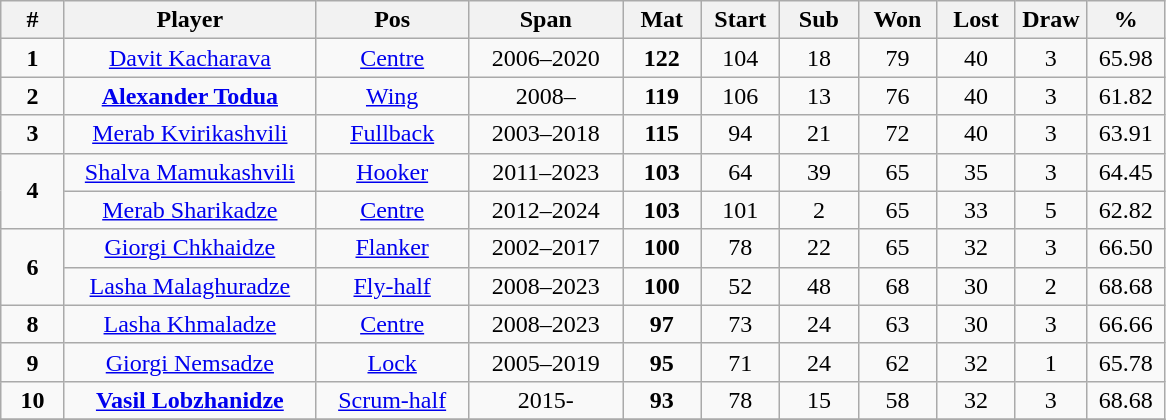<table class="wikitable" style="font-size:100%; text-align:center;">
<tr>
<th style="width:35px;">#</th>
<th style="width:160px;">Player</th>
<th style="width:95px;">Pos</th>
<th style="width:95px;">Span</th>
<th style="width:45px;">Mat</th>
<th style="width:45px;">Start</th>
<th style="width:45px;">Sub</th>
<th style="width:45px;">Won</th>
<th style="width:45px;">Lost</th>
<th style="width:40px;">Draw</th>
<th style="width:45px;">%</th>
</tr>
<tr>
<td><strong>1</strong></td>
<td><a href='#'>Davit Kacharava</a></td>
<td><a href='#'>Centre</a></td>
<td>2006–2020</td>
<td><strong>122</strong></td>
<td>104</td>
<td>18</td>
<td>79</td>
<td>40</td>
<td>3</td>
<td>65.98</td>
</tr>
<tr>
<td><strong>2</strong></td>
<td><strong><a href='#'>Alexander Todua</a></strong></td>
<td><a href='#'>Wing</a></td>
<td>2008–</td>
<td><strong>119</strong></td>
<td>106</td>
<td>13</td>
<td>76</td>
<td>40</td>
<td>3</td>
<td>61.82</td>
</tr>
<tr>
<td><strong>3</strong></td>
<td><a href='#'>Merab Kvirikashvili</a></td>
<td><a href='#'>Fullback</a></td>
<td>2003–2018</td>
<td><strong>115</strong></td>
<td>94</td>
<td>21</td>
<td>72</td>
<td>40</td>
<td>3</td>
<td>63.91</td>
</tr>
<tr>
<td rowspan=2><strong>4</strong></td>
<td><a href='#'>Shalva Mamukashvili</a></td>
<td><a href='#'>Hooker</a></td>
<td>2011–2023</td>
<td><strong>103</strong></td>
<td>64</td>
<td>39</td>
<td>65</td>
<td>35</td>
<td>3</td>
<td>64.45</td>
</tr>
<tr>
<td><a href='#'>Merab Sharikadze</a></td>
<td><a href='#'>Centre</a></td>
<td>2012–2024</td>
<td><strong>103</strong></td>
<td>101</td>
<td>2</td>
<td>65</td>
<td>33</td>
<td>5</td>
<td>62.82</td>
</tr>
<tr>
<td rowspan=2><strong>6</strong></td>
<td><a href='#'>Giorgi Chkhaidze</a></td>
<td><a href='#'>Flanker</a></td>
<td>2002–2017</td>
<td><strong>100</strong></td>
<td>78</td>
<td>22</td>
<td>65</td>
<td>32</td>
<td>3</td>
<td>66.50</td>
</tr>
<tr>
<td><a href='#'>Lasha Malaghuradze</a></td>
<td><a href='#'>Fly-half</a></td>
<td>2008–2023</td>
<td><strong>100</strong></td>
<td>52</td>
<td>48</td>
<td>68</td>
<td>30</td>
<td>2</td>
<td>68.68</td>
</tr>
<tr>
<td><strong>8</strong></td>
<td><a href='#'>Lasha Khmaladze</a></td>
<td><a href='#'>Centre</a></td>
<td>2008–2023</td>
<td><strong>97</strong></td>
<td>73</td>
<td>24</td>
<td>63</td>
<td>30</td>
<td>3</td>
<td>66.66</td>
</tr>
<tr>
<td><strong>9</strong></td>
<td><a href='#'>Giorgi Nemsadze</a></td>
<td><a href='#'>Lock</a></td>
<td>2005–2019</td>
<td><strong>95</strong></td>
<td>71</td>
<td>24</td>
<td>62</td>
<td>32</td>
<td>1</td>
<td>65.78</td>
</tr>
<tr>
<td><strong>10</strong></td>
<td><strong><a href='#'>Vasil Lobzhanidze</a></strong></td>
<td><a href='#'>Scrum-half</a></td>
<td>2015-</td>
<td><strong>93</strong></td>
<td>78</td>
<td>15</td>
<td>58</td>
<td>32</td>
<td>3</td>
<td>68.68</td>
</tr>
<tr>
</tr>
</table>
